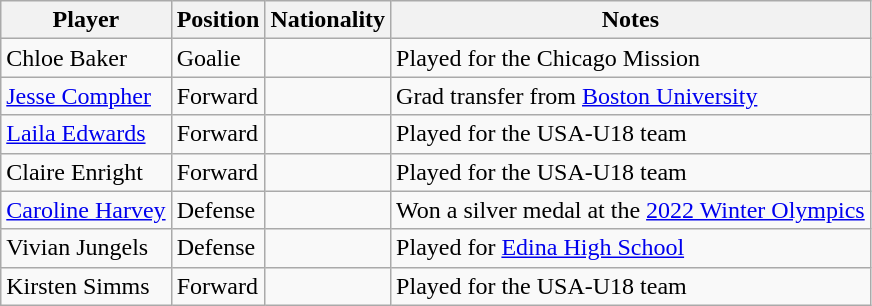<table class="wikitable">
<tr>
<th>Player</th>
<th>Position</th>
<th>Nationality</th>
<th>Notes</th>
</tr>
<tr>
<td>Chloe Baker</td>
<td>Goalie</td>
<td></td>
<td>Played for the Chicago Mission</td>
</tr>
<tr>
<td><a href='#'>Jesse Compher</a></td>
<td>Forward</td>
<td></td>
<td>Grad transfer from <a href='#'>Boston University</a></td>
</tr>
<tr>
<td><a href='#'>Laila Edwards</a></td>
<td>Forward</td>
<td></td>
<td>Played for the USA-U18 team</td>
</tr>
<tr>
<td>Claire Enright</td>
<td>Forward</td>
<td></td>
<td>Played for the USA-U18 team</td>
</tr>
<tr>
<td><a href='#'>Caroline Harvey</a></td>
<td>Defense</td>
<td></td>
<td>Won a silver medal at the <a href='#'>2022 Winter Olympics</a></td>
</tr>
<tr>
<td>Vivian Jungels</td>
<td>Defense</td>
<td></td>
<td>Played for <a href='#'>Edina High School</a></td>
</tr>
<tr>
<td>Kirsten Simms</td>
<td>Forward</td>
<td></td>
<td>Played for the USA-U18 team</td>
</tr>
</table>
